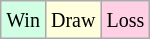<table class="wikitable">
<tr>
<td style="background-color: #d0ffe3;"><small>Win</small></td>
<td style="background-color: #ffffdd;"><small>Draw</small></td>
<td style="background-color: #ffd0e3;"><small>Loss</small></td>
</tr>
</table>
